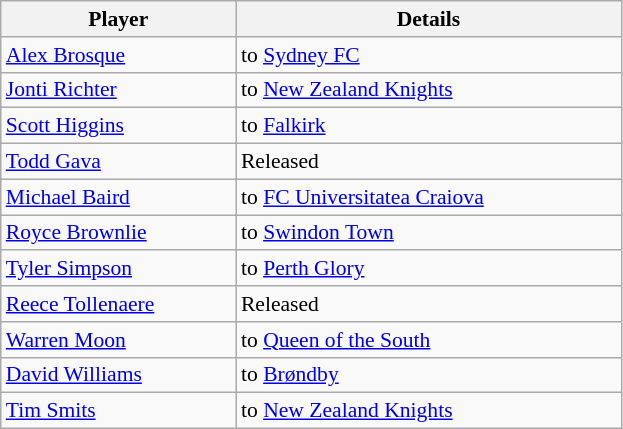<table class="wikitable" style="font-size:90%; text-align:left; align:left;">
<tr>
<th width=150>Player</th>
<th width=250>Details</th>
</tr>
<tr>
<td> <a href='#'>Alex Brosque</a></td>
<td>to  <a href='#'>Sydney FC</a></td>
</tr>
<tr>
<td> <a href='#'>Jonti Richter</a></td>
<td>to  <a href='#'>New Zealand Knights</a></td>
</tr>
<tr>
<td> <a href='#'>Scott Higgins</a></td>
<td>to  <a href='#'>Falkirk</a></td>
</tr>
<tr>
<td> <a href='#'>Todd Gava</a></td>
<td>Released</td>
</tr>
<tr>
<td> <a href='#'>Michael Baird</a></td>
<td>to  <a href='#'>FC Universitatea Craiova</a></td>
</tr>
<tr>
<td> <a href='#'>Royce Brownlie</a></td>
<td>to  <a href='#'>Swindon Town</a></td>
</tr>
<tr>
<td> <a href='#'>Tyler Simpson</a></td>
<td>to  <a href='#'>Perth Glory</a></td>
</tr>
<tr>
<td> <a href='#'>Reece Tollenaere</a></td>
<td>Released</td>
</tr>
<tr>
<td> <a href='#'>Warren Moon</a></td>
<td>to  <a href='#'>Queen of the South</a></td>
</tr>
<tr>
<td> <a href='#'>David Williams</a></td>
<td>to  <a href='#'>Brøndby</a></td>
</tr>
<tr>
<td> <a href='#'>Tim Smits</a></td>
<td>to  <a href='#'>New Zealand Knights</a></td>
</tr>
</table>
